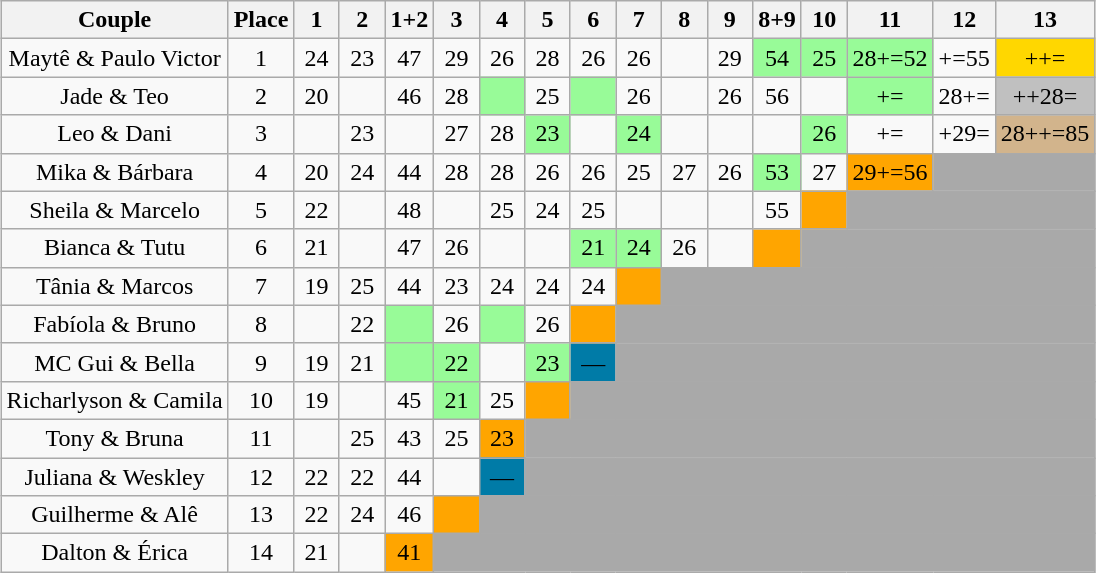<table class="wikitable sortable" style="margin:auto; text-align:center; white-space:nowrap; width:auto;">
<tr>
<th width=45>Couple</th>
<th width=23>Place</th>
<th width=23>1</th>
<th width=23>2</th>
<th width=23>1+2</th>
<th width=23>3</th>
<th width=23>4</th>
<th width=23>5</th>
<th width=23>6</th>
<th width=23>7</th>
<th width=23>8</th>
<th width=23>9</th>
<th width=23>8+9</th>
<th width=23>10</th>
<th width=23>11</th>
<th width=23>12</th>
<th width=23>13</th>
</tr>
<tr>
<td>Maytê & Paulo Victor</td>
<td>1</td>
<td>24</td>
<td>23</td>
<td>47</td>
<td>29</td>
<td>26</td>
<td>28</td>
<td>26</td>
<td>26</td>
<td></td>
<td>29</td>
<td bgcolor=98FB98>54</td>
<td bgcolor=98FB98>25</td>
<td bgcolor=98FB98>28+=52</td>
<td>+=55</td>
<td bgcolor="FFD700">++=</td>
</tr>
<tr>
<td>Jade & Teo</td>
<td>2</td>
<td>20</td>
<td></td>
<td>46</td>
<td>28</td>
<td bgcolor=98FB98></td>
<td>25</td>
<td bgcolor=98FB98></td>
<td>26</td>
<td></td>
<td>26</td>
<td>56</td>
<td></td>
<td bgcolor=98FB98>+=</td>
<td>28+=</td>
<td bgcolor=C0C0C0>++28=</td>
</tr>
<tr>
<td>Leo & Dani</td>
<td>3</td>
<td></td>
<td>23</td>
<td></td>
<td>27</td>
<td>28</td>
<td bgcolor=98FB98>23</td>
<td></td>
<td bgcolor=98FB98>24</td>
<td></td>
<td></td>
<td></td>
<td bgcolor=98FB98>26</td>
<td>+=</td>
<td>+29=</td>
<td bgcolor=D2B48C>28++=85</td>
</tr>
<tr>
<td>Mika & Bárbara</td>
<td>4</td>
<td>20</td>
<td>24</td>
<td>44</td>
<td>28</td>
<td>28</td>
<td>26</td>
<td>26</td>
<td>25</td>
<td>27</td>
<td>26</td>
<td bgcolor=98FB98>53</td>
<td>27</td>
<td bgcolor=FFA500>29+=56</td>
<td bgcolor=A9A9A9 colspan=2></td>
</tr>
<tr>
<td>Sheila & Marcelo</td>
<td>5</td>
<td>22</td>
<td></td>
<td>48</td>
<td></td>
<td>25</td>
<td>24</td>
<td>25</td>
<td></td>
<td></td>
<td></td>
<td>55</td>
<td bgcolor=FFA500></td>
<td bgcolor=A9A9A9 colspan=3></td>
</tr>
<tr>
<td>Bianca & Tutu</td>
<td>6</td>
<td>21</td>
<td></td>
<td>47</td>
<td>26</td>
<td></td>
<td></td>
<td bgcolor=98FB98>21</td>
<td bgcolor=98FB98>24</td>
<td>26</td>
<td></td>
<td bgcolor=FFA500></td>
<td bgcolor=A9A9A9 colspan=5></td>
</tr>
<tr>
<td>Tânia & Marcos</td>
<td>7</td>
<td>19</td>
<td>25</td>
<td>44</td>
<td>23</td>
<td>24</td>
<td>24</td>
<td>24</td>
<td bgcolor=FFA500></td>
<td bgcolor=A9A9A9 colspan=8></td>
</tr>
<tr>
<td>Fabíola & Bruno</td>
<td>8</td>
<td></td>
<td>22</td>
<td bgcolor=98FB98></td>
<td>26</td>
<td bgcolor=98FB98></td>
<td>26</td>
<td bgcolor=FFA500></td>
<td bgcolor=A9A9A9 colspan=9></td>
</tr>
<tr>
<td>MC Gui & Bella</td>
<td>9</td>
<td>19</td>
<td>21</td>
<td bgcolor=98FB98></td>
<td bgcolor=98FB98>22</td>
<td></td>
<td bgcolor=98FB98>23</td>
<td bgcolor=007BA7>—</td>
<td bgcolor=A9A9A9 colspan=9></td>
</tr>
<tr>
<td>Richarlyson & Camila</td>
<td>10</td>
<td>19</td>
<td></td>
<td>45</td>
<td bgcolor=98FB98>21</td>
<td>25</td>
<td bgcolor=FFA500></td>
<td bgcolor=A9A9A9 colspan=10></td>
</tr>
<tr>
<td>Tony & Bruna</td>
<td>11</td>
<td></td>
<td>25</td>
<td>43</td>
<td>25</td>
<td bgcolor=FFA500>23</td>
<td bgcolor=A9A9A9 colspan=11></td>
</tr>
<tr>
<td>Juliana & Weskley</td>
<td>12</td>
<td>22</td>
<td>22</td>
<td>44</td>
<td></td>
<td bgcolor=007BA7>—</td>
<td bgcolor=A9A9A9 colspan=11></td>
</tr>
<tr>
<td>Guilherme & Alê</td>
<td>13</td>
<td>22</td>
<td>24</td>
<td>46</td>
<td bgcolor=FFA500></td>
<td bgcolor=A9A9A9 colspan=12></td>
</tr>
<tr>
<td>Dalton & Érica</td>
<td>14</td>
<td>21</td>
<td></td>
<td bgcolor=FFA500>41</td>
<td bgcolor=A9A9A9 colspan=13></td>
</tr>
</table>
